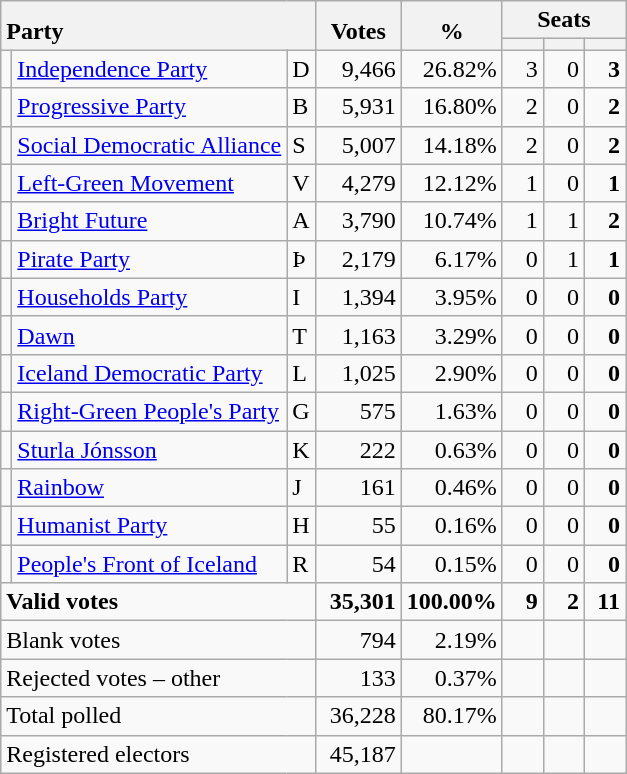<table class="wikitable" border="1" style="text-align:right;">
<tr>
<th style="text-align:left;" valign=bottom rowspan=2 colspan=3>Party</th>
<th align=center valign=bottom rowspan=2 width="50">Votes</th>
<th align=center valign=bottom rowspan=2 width="50">%</th>
<th colspan=3>Seats</th>
</tr>
<tr>
<th align=center valign=bottom width="20"><small></small></th>
<th align=center valign=bottom width="20"><small><a href='#'></a></small></th>
<th align=center valign=bottom width="20"><small></small></th>
</tr>
<tr>
<td></td>
<td align=left><a href='#'>Independence Party</a></td>
<td align=left>D</td>
<td>9,466</td>
<td>26.82%</td>
<td>3</td>
<td>0</td>
<td><strong>3</strong></td>
</tr>
<tr>
<td></td>
<td align=left><a href='#'>Progressive Party</a></td>
<td align=left>B</td>
<td>5,931</td>
<td>16.80%</td>
<td>2</td>
<td>0</td>
<td><strong>2</strong></td>
</tr>
<tr>
<td></td>
<td align=left style="white-space: nowrap;"><a href='#'>Social Democratic Alliance</a></td>
<td align=left>S</td>
<td>5,007</td>
<td>14.18%</td>
<td>2</td>
<td>0</td>
<td><strong>2</strong></td>
</tr>
<tr>
<td></td>
<td align=left><a href='#'>Left-Green Movement</a></td>
<td align=left>V</td>
<td>4,279</td>
<td>12.12%</td>
<td>1</td>
<td>0</td>
<td><strong>1</strong></td>
</tr>
<tr>
<td></td>
<td align=left><a href='#'>Bright Future</a></td>
<td align=left>A</td>
<td>3,790</td>
<td>10.74%</td>
<td>1</td>
<td>1</td>
<td><strong>2</strong></td>
</tr>
<tr>
<td></td>
<td align=left><a href='#'>Pirate Party</a></td>
<td align=left>Þ</td>
<td>2,179</td>
<td>6.17%</td>
<td>0</td>
<td>1</td>
<td><strong>1</strong></td>
</tr>
<tr>
<td></td>
<td align=left><a href='#'>Households Party</a></td>
<td align=left>I</td>
<td>1,394</td>
<td>3.95%</td>
<td>0</td>
<td>0</td>
<td><strong>0</strong></td>
</tr>
<tr>
<td></td>
<td align=left><a href='#'>Dawn</a></td>
<td align=left>T</td>
<td>1,163</td>
<td>3.29%</td>
<td>0</td>
<td>0</td>
<td><strong>0</strong></td>
</tr>
<tr>
<td></td>
<td align=left><a href='#'>Iceland Democratic Party</a></td>
<td align=left>L</td>
<td>1,025</td>
<td>2.90%</td>
<td>0</td>
<td>0</td>
<td><strong>0</strong></td>
</tr>
<tr>
<td></td>
<td align=left><a href='#'>Right-Green People's Party</a></td>
<td align=left>G</td>
<td>575</td>
<td>1.63%</td>
<td>0</td>
<td>0</td>
<td><strong>0</strong></td>
</tr>
<tr>
<td></td>
<td align=left><a href='#'>Sturla Jónsson</a></td>
<td align=left>K</td>
<td>222</td>
<td>0.63%</td>
<td>0</td>
<td>0</td>
<td><strong>0</strong></td>
</tr>
<tr>
<td></td>
<td align=left><a href='#'>Rainbow</a></td>
<td align=left>J</td>
<td>161</td>
<td>0.46%</td>
<td>0</td>
<td>0</td>
<td><strong>0</strong></td>
</tr>
<tr>
<td></td>
<td align=left><a href='#'>Humanist Party</a></td>
<td align=left>H</td>
<td>55</td>
<td>0.16%</td>
<td>0</td>
<td>0</td>
<td><strong>0</strong></td>
</tr>
<tr>
<td></td>
<td align=left><a href='#'>People's Front of Iceland</a></td>
<td align=left>R</td>
<td>54</td>
<td>0.15%</td>
<td>0</td>
<td>0</td>
<td><strong>0</strong></td>
</tr>
<tr style="font-weight:bold">
<td align=left colspan=3>Valid votes</td>
<td>35,301</td>
<td>100.00%</td>
<td>9</td>
<td>2</td>
<td>11</td>
</tr>
<tr>
<td align=left colspan=3>Blank votes</td>
<td>794</td>
<td>2.19%</td>
<td></td>
<td></td>
<td></td>
</tr>
<tr>
<td align=left colspan=3>Rejected votes – other</td>
<td>133</td>
<td>0.37%</td>
<td></td>
<td></td>
<td></td>
</tr>
<tr>
<td align=left colspan=3>Total polled</td>
<td>36,228</td>
<td>80.17%</td>
<td></td>
<td></td>
<td></td>
</tr>
<tr>
<td align=left colspan=3>Registered electors</td>
<td>45,187</td>
<td></td>
<td></td>
<td></td>
<td></td>
</tr>
</table>
